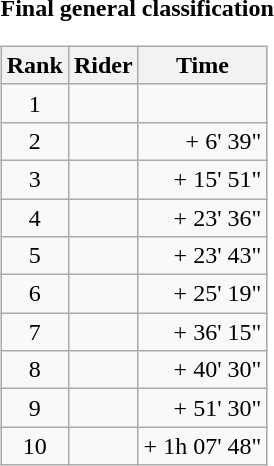<table>
<tr>
<td><strong>Final general classification</strong><br><table class="wikitable">
<tr>
<th scope="col">Rank</th>
<th scope="col">Rider</th>
<th scope="col">Time</th>
</tr>
<tr>
<td style="text-align:center;">1</td>
<td></td>
<td style="text-align:right;"></td>
</tr>
<tr>
<td style="text-align:center;">2</td>
<td></td>
<td style="text-align:right;">+ 6' 39"</td>
</tr>
<tr>
<td style="text-align:center;">3</td>
<td></td>
<td style="text-align:right;">+ 15' 51"</td>
</tr>
<tr>
<td style="text-align:center;">4</td>
<td></td>
<td style="text-align:right;">+ 23' 36"</td>
</tr>
<tr>
<td style="text-align:center;">5</td>
<td></td>
<td style="text-align:right;">+ 23' 43"</td>
</tr>
<tr>
<td style="text-align:center;">6</td>
<td></td>
<td style="text-align:right;">+ 25' 19"</td>
</tr>
<tr>
<td style="text-align:center;">7</td>
<td></td>
<td style="text-align:right;">+ 36' 15"</td>
</tr>
<tr>
<td style="text-align:center;">8</td>
<td></td>
<td style="text-align:right;">+ 40' 30"</td>
</tr>
<tr>
<td style="text-align:center;">9</td>
<td></td>
<td style="text-align:right;">+ 51' 30"</td>
</tr>
<tr>
<td style="text-align:center;">10</td>
<td></td>
<td style="text-align:right;">+ 1h 07' 48"</td>
</tr>
</table>
</td>
</tr>
</table>
